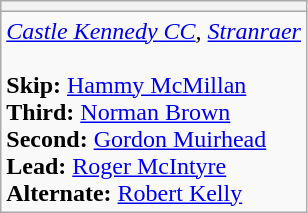<table class="wikitable">
<tr align=center>
<th></th>
</tr>
<tr>
<td><em><a href='#'>Castle Kennedy CC</a>, <a href='#'>Stranraer</a></em><br><br><strong>Skip:</strong> <a href='#'>Hammy McMillan</a><br>
<strong>Third:</strong> <a href='#'>Norman Brown</a><br>
<strong>Second:</strong> <a href='#'>Gordon Muirhead</a><br>
<strong>Lead:</strong> <a href='#'>Roger McIntyre</a><br>
<strong>Alternate:</strong> <a href='#'>Robert Kelly</a></td>
</tr>
</table>
